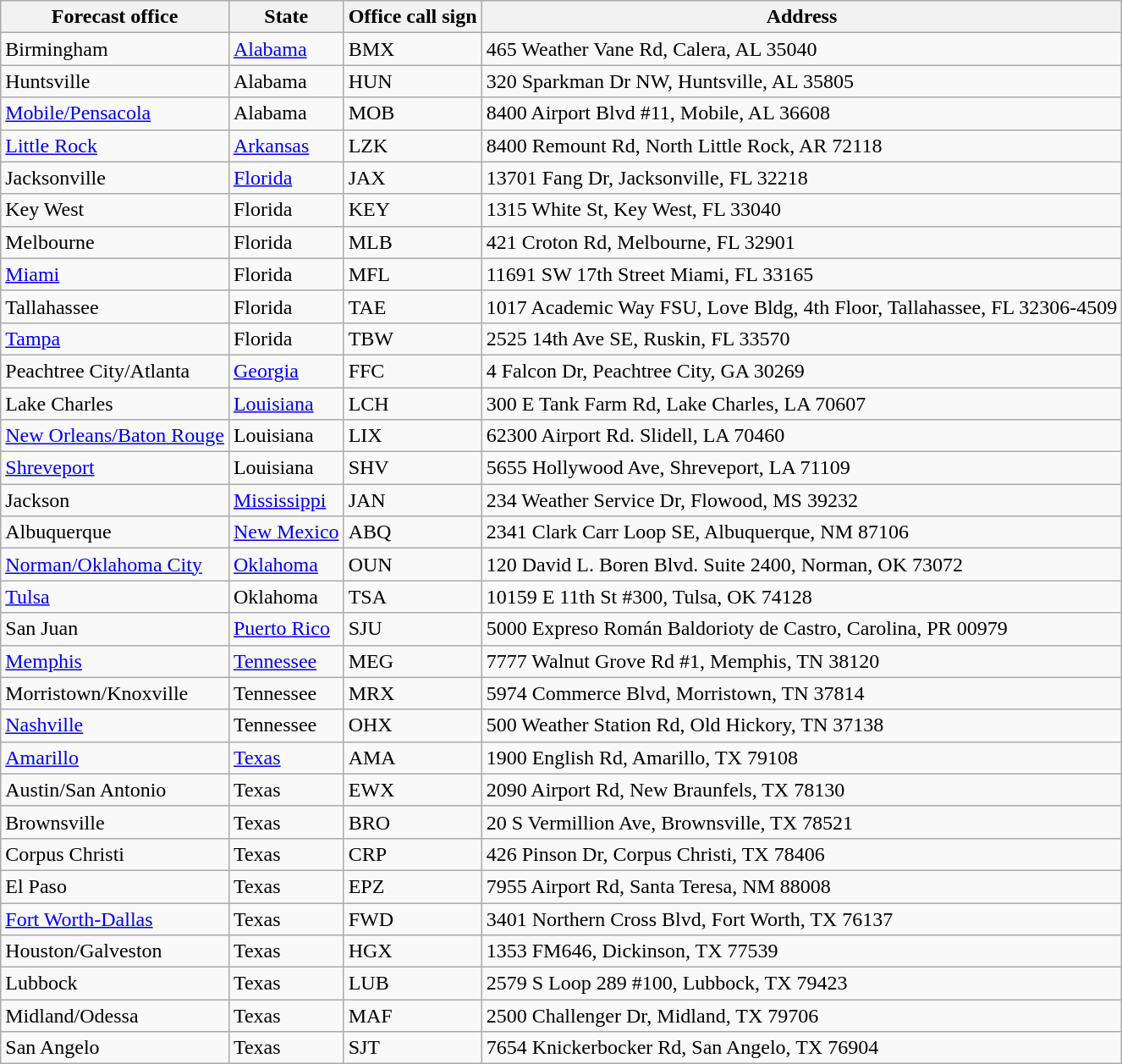<table class="wikitable sortable">
<tr>
<th>Forecast office</th>
<th>State</th>
<th>Office call sign</th>
<th>Address</th>
</tr>
<tr>
<td>Birmingham</td>
<td><a href='#'>Alabama</a></td>
<td>BMX</td>
<td>465 Weather Vane Rd, Calera, AL 35040</td>
</tr>
<tr>
<td>Huntsville</td>
<td>Alabama</td>
<td>HUN</td>
<td>320 Sparkman Dr NW, Huntsville, AL 35805</td>
</tr>
<tr>
<td><a href='#'>Mobile/Pensacola</a></td>
<td>Alabama</td>
<td>MOB</td>
<td>8400 Airport Blvd #11, Mobile, AL 36608</td>
</tr>
<tr>
<td><a href='#'>Little Rock</a></td>
<td><a href='#'>Arkansas</a></td>
<td>LZK</td>
<td>8400 Remount Rd, North Little Rock, AR 72118</td>
</tr>
<tr>
<td>Jacksonville</td>
<td><a href='#'>Florida</a></td>
<td>JAX</td>
<td>13701 Fang Dr, Jacksonville, FL 32218</td>
</tr>
<tr>
<td>Key West</td>
<td>Florida</td>
<td>KEY</td>
<td>1315 White St, Key West, FL 33040</td>
</tr>
<tr>
<td>Melbourne</td>
<td>Florida</td>
<td>MLB</td>
<td>421 Croton Rd, Melbourne, FL 32901</td>
</tr>
<tr>
<td><a href='#'>Miami</a></td>
<td>Florida</td>
<td>MFL</td>
<td>11691 SW 17th Street Miami, FL 33165</td>
</tr>
<tr>
<td>Tallahassee</td>
<td>Florida</td>
<td>TAE</td>
<td>1017 Academic Way FSU, Love Bldg, 4th Floor, Tallahassee, FL 32306-4509</td>
</tr>
<tr>
<td><a href='#'>Tampa</a></td>
<td>Florida</td>
<td>TBW</td>
<td>2525 14th Ave SE, Ruskin, FL 33570</td>
</tr>
<tr>
<td>Peachtree City/Atlanta</td>
<td><a href='#'>Georgia</a></td>
<td>FFC</td>
<td>4 Falcon Dr, Peachtree City, GA 30269</td>
</tr>
<tr>
<td>Lake Charles</td>
<td><a href='#'>Louisiana</a></td>
<td>LCH</td>
<td>300 E Tank Farm Rd, Lake Charles, LA 70607</td>
</tr>
<tr>
<td><a href='#'>New Orleans/Baton Rouge</a></td>
<td>Louisiana</td>
<td>LIX</td>
<td>62300 Airport Rd. Slidell, LA 70460</td>
</tr>
<tr>
<td><a href='#'>Shreveport</a></td>
<td>Louisiana</td>
<td>SHV</td>
<td>5655 Hollywood Ave, Shreveport, LA 71109</td>
</tr>
<tr>
<td>Jackson</td>
<td><a href='#'>Mississippi</a></td>
<td>JAN</td>
<td>234 Weather Service Dr, Flowood, MS 39232</td>
</tr>
<tr>
<td>Albuquerque</td>
<td><a href='#'>New Mexico</a></td>
<td>ABQ</td>
<td>2341 Clark Carr Loop SE, Albuquerque, NM 87106</td>
</tr>
<tr>
<td><a href='#'>Norman/Oklahoma City</a></td>
<td><a href='#'>Oklahoma</a></td>
<td>OUN</td>
<td>120 David L. Boren Blvd. Suite 2400, Norman, OK 73072</td>
</tr>
<tr>
<td><a href='#'>Tulsa</a></td>
<td>Oklahoma</td>
<td>TSA</td>
<td>10159 E 11th St #300, Tulsa, OK 74128</td>
</tr>
<tr>
<td>San Juan</td>
<td><a href='#'>Puerto Rico</a></td>
<td>SJU</td>
<td>5000 Expreso Román Baldorioty de Castro, Carolina, PR 00979</td>
</tr>
<tr>
<td><a href='#'>Memphis</a></td>
<td><a href='#'>Tennessee</a></td>
<td>MEG</td>
<td>7777 Walnut Grove Rd #1, Memphis, TN 38120</td>
</tr>
<tr>
<td>Morristown/Knoxville</td>
<td>Tennessee</td>
<td>MRX</td>
<td>5974 Commerce Blvd, Morristown, TN 37814</td>
</tr>
<tr>
<td><a href='#'>Nashville</a></td>
<td>Tennessee</td>
<td>OHX</td>
<td>500 Weather Station Rd, Old Hickory, TN 37138</td>
</tr>
<tr>
<td><a href='#'>Amarillo</a></td>
<td><a href='#'>Texas</a></td>
<td>AMA</td>
<td>1900 English Rd, Amarillo, TX 79108</td>
</tr>
<tr>
<td>Austin/San Antonio</td>
<td>Texas</td>
<td>EWX</td>
<td>2090 Airport Rd, New Braunfels, TX 78130</td>
</tr>
<tr>
<td>Brownsville</td>
<td>Texas</td>
<td>BRO</td>
<td>20 S Vermillion Ave, Brownsville, TX 78521</td>
</tr>
<tr>
<td>Corpus Christi</td>
<td>Texas</td>
<td>CRP</td>
<td>426 Pinson Dr, Corpus Christi, TX 78406</td>
</tr>
<tr>
<td>El Paso</td>
<td>Texas</td>
<td>EPZ</td>
<td>7955 Airport Rd, Santa Teresa, NM 88008</td>
</tr>
<tr>
<td><a href='#'>Fort Worth-Dallas</a></td>
<td>Texas</td>
<td>FWD</td>
<td>3401 Northern Cross Blvd, Fort Worth, TX 76137</td>
</tr>
<tr>
<td>Houston/Galveston</td>
<td>Texas</td>
<td>HGX</td>
<td>1353 FM646, Dickinson, TX 77539</td>
</tr>
<tr>
<td>Lubbock</td>
<td>Texas</td>
<td>LUB</td>
<td>2579 S Loop 289 #100, Lubbock, TX 79423</td>
</tr>
<tr>
<td>Midland/Odessa</td>
<td>Texas</td>
<td>MAF</td>
<td>2500 Challenger Dr, Midland, TX 79706</td>
</tr>
<tr>
<td>San Angelo</td>
<td>Texas</td>
<td>SJT</td>
<td>7654 Knickerbocker Rd, San Angelo, TX 76904</td>
</tr>
</table>
